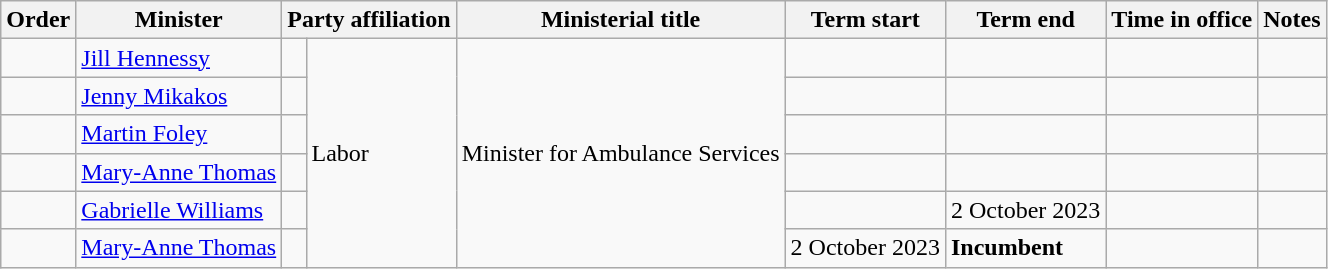<table class="wikitable sotable">
<tr>
<th>Order</th>
<th>Minister</th>
<th colspan=2>Party affiliation</th>
<th>Ministerial title</th>
<th>Term start</th>
<th>Term end</th>
<th>Time in office</th>
<th>Notes</th>
</tr>
<tr>
<td align=center></td>
<td><a href='#'>Jill Hennessy</a></td>
<td></td>
<td rowspan="6">Labor</td>
<td rowspan="6">Minister for Ambulance Services</td>
<td align=center></td>
<td align=center></td>
<td align=right></td>
<td></td>
</tr>
<tr>
<td align=center></td>
<td><a href='#'>Jenny Mikakos</a></td>
<td></td>
<td align=center></td>
<td align=center></td>
<td align=right></td>
<td></td>
</tr>
<tr>
<td align=center></td>
<td><a href='#'>Martin Foley</a></td>
<td></td>
<td align=center></td>
<td align=center></td>
<td align=right></td>
<td></td>
</tr>
<tr>
<td align=center></td>
<td><a href='#'>Mary-Anne Thomas</a></td>
<td></td>
<td align=center></td>
<td align=center></td>
<td align=right></td>
<td></td>
</tr>
<tr>
<td align=center></td>
<td><a href='#'>Gabrielle Williams</a></td>
<td></td>
<td align=center></td>
<td align=center>2 October 2023</td>
<td align="right"></td>
<td></td>
</tr>
<tr>
<td></td>
<td><a href='#'>Mary-Anne Thomas</a></td>
<td></td>
<td>2 October 2023</td>
<td><strong>Incumbent</strong></td>
<td></td>
<td></td>
</tr>
</table>
